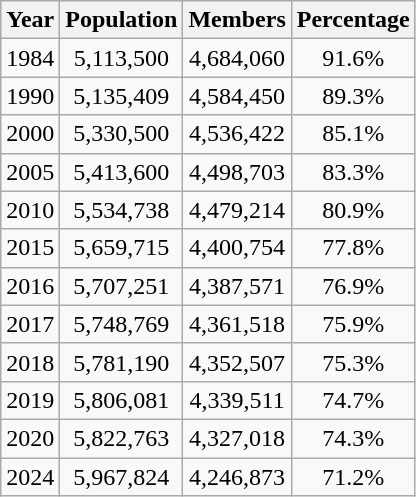<table class="wikitable floatright" style="width: 250px; text-align: center;">
<tr>
<th>Year</th>
<th>Population</th>
<th>Members</th>
<th>Percentage</th>
</tr>
<tr>
<td>1984</td>
<td>5,113,500</td>
<td>4,684,060</td>
<td>91.6%</td>
</tr>
<tr>
<td>1990</td>
<td>5,135,409</td>
<td>4,584,450</td>
<td>89.3%</td>
</tr>
<tr>
<td>2000</td>
<td>5,330,500</td>
<td>4,536,422</td>
<td>85.1%</td>
</tr>
<tr>
<td>2005</td>
<td>5,413,600</td>
<td>4,498,703</td>
<td>83.3%</td>
</tr>
<tr>
<td>2010</td>
<td>5,534,738</td>
<td>4,479,214</td>
<td>80.9%</td>
</tr>
<tr>
<td>2015</td>
<td>5,659,715</td>
<td>4,400,754</td>
<td>77.8%</td>
</tr>
<tr>
<td>2016</td>
<td>5,707,251</td>
<td>4,387,571</td>
<td>76.9%</td>
</tr>
<tr>
<td>2017</td>
<td>5,748,769</td>
<td>4,361,518</td>
<td>75.9%</td>
</tr>
<tr>
<td>2018</td>
<td>5,781,190</td>
<td>4,352,507</td>
<td>75.3%</td>
</tr>
<tr>
<td>2019</td>
<td>5,806,081</td>
<td>4,339,511</td>
<td>74.7%</td>
</tr>
<tr>
<td>2020</td>
<td>5,822,763</td>
<td>4,327,018</td>
<td>74.3%</td>
</tr>
<tr>
<td>2024</td>
<td>5,967,824</td>
<td>4,246,873</td>
<td>71.2%</td>
</tr>
</table>
